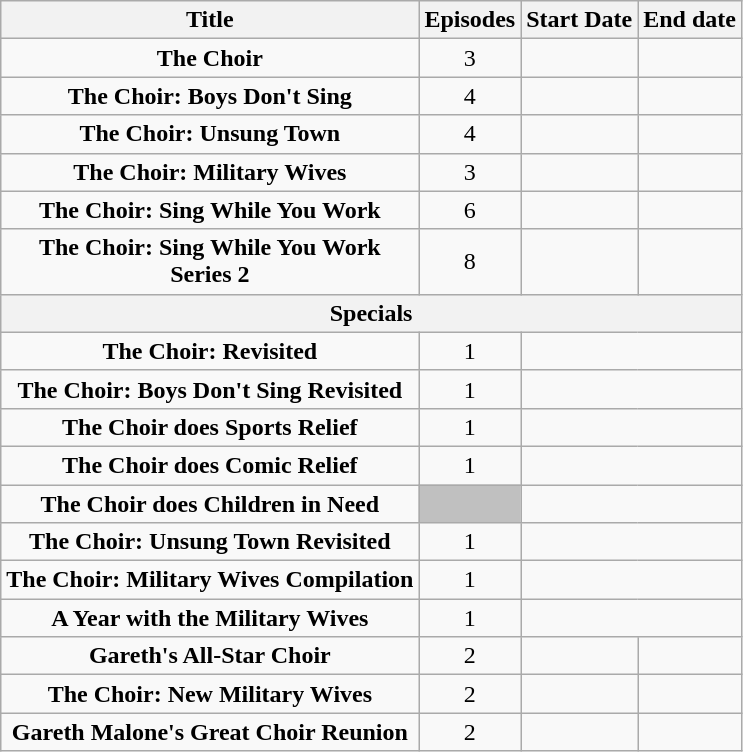<table class="wikitable" style="text-align:center;">
<tr>
<th>Title</th>
<th>Episodes</th>
<th>Start Date</th>
<th>End date</th>
</tr>
<tr>
<td><strong>The Choir</strong></td>
<td>3</td>
<td></td>
<td></td>
</tr>
<tr>
<td><strong>The Choir: Boys Don't Sing</strong></td>
<td>4</td>
<td></td>
<td></td>
</tr>
<tr>
<td><strong>The Choir: Unsung Town</strong></td>
<td>4</td>
<td></td>
<td></td>
</tr>
<tr>
<td><strong>The Choir: Military Wives</strong></td>
<td>3</td>
<td></td>
<td></td>
</tr>
<tr>
<td><strong>The Choir: Sing While You Work</strong></td>
<td>6</td>
<td></td>
<td></td>
</tr>
<tr>
<td><strong>The Choir: Sing While You Work<br>Series 2</strong></td>
<td>8</td>
<td></td>
<td></td>
</tr>
<tr>
<th colspan=4>Specials</th>
</tr>
<tr>
<td><strong>The Choir: Revisited</strong></td>
<td>1</td>
<td colspan=2></td>
</tr>
<tr>
<td><strong>The Choir: Boys Don't Sing Revisited</strong></td>
<td>1</td>
<td colspan=2></td>
</tr>
<tr>
<td><strong>The Choir does Sports Relief</strong></td>
<td>1</td>
<td colspan=2></td>
</tr>
<tr>
<td><strong>The Choir does Comic Relief</strong></td>
<td>1</td>
<td colspan=2></td>
</tr>
<tr>
<td><strong>The Choir does Children in Need</strong></td>
<td style="background:Silver;"></td>
<td colspan=2></td>
</tr>
<tr>
<td><strong>The Choir: Unsung Town Revisited</strong></td>
<td>1</td>
<td colspan=2></td>
</tr>
<tr>
<td><strong>The Choir: Military Wives Compilation</strong></td>
<td>1</td>
<td colspan=2></td>
</tr>
<tr>
<td><strong>A Year with the Military Wives</strong></td>
<td>1</td>
<td colspan=2></td>
</tr>
<tr>
<td><strong>Gareth's All-Star Choir</strong></td>
<td>2</td>
<td></td>
<td></td>
</tr>
<tr>
<td><strong>The Choir: New Military Wives</strong></td>
<td>2</td>
<td></td>
<td></td>
</tr>
<tr>
<td><strong>Gareth Malone's Great Choir Reunion</strong></td>
<td>2</td>
<td></td>
<td></td>
</tr>
</table>
